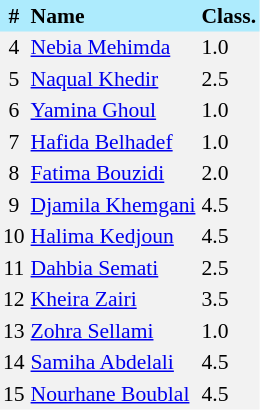<table border=0 cellpadding=2 cellspacing=0  |- bgcolor=#F2F2F2 style="text-align:center; font-size:90%;">
<tr bgcolor=#ADEBFD>
<th>#</th>
<th align=left>Name</th>
<th align=left>Class.</th>
</tr>
<tr>
<td>4</td>
<td align=left><a href='#'>Nebia Mehimda</a></td>
<td align=left>1.0</td>
</tr>
<tr>
<td>5</td>
<td align=left><a href='#'>Naqual Khedir</a></td>
<td align=left>2.5</td>
</tr>
<tr>
<td>6</td>
<td align=left><a href='#'>Yamina Ghoul</a></td>
<td align=left>1.0</td>
</tr>
<tr>
<td>7</td>
<td align=left><a href='#'>Hafida Belhadef</a></td>
<td align=left>1.0</td>
</tr>
<tr>
<td>8</td>
<td align=left><a href='#'>Fatima Bouzidi</a></td>
<td align=left>2.0</td>
</tr>
<tr>
<td>9</td>
<td align=left><a href='#'>Djamila Khemgani</a></td>
<td align=left>4.5</td>
</tr>
<tr>
<td>10</td>
<td align=left><a href='#'>Halima Kedjoun</a></td>
<td align=left>4.5</td>
</tr>
<tr>
<td>11</td>
<td align=left><a href='#'>Dahbia Semati</a></td>
<td align=left>2.5</td>
</tr>
<tr>
<td>12</td>
<td align=left><a href='#'>Kheira Zairi</a></td>
<td align=left>3.5</td>
</tr>
<tr>
<td>13</td>
<td align=left><a href='#'>Zohra Sellami</a></td>
<td align=left>1.0</td>
</tr>
<tr>
<td>14</td>
<td align=left><a href='#'>Samiha Abdelali</a></td>
<td align=left>4.5</td>
</tr>
<tr>
<td>15</td>
<td align=left><a href='#'>Nourhane Boublal</a></td>
<td align=left>4.5</td>
</tr>
</table>
